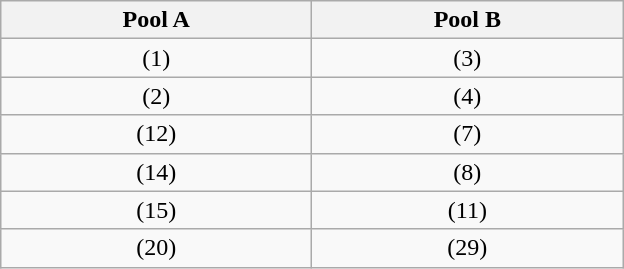<table class="wikitable">
<tr>
<th width=200>Pool A</th>
<th width=200>Pool B</th>
</tr>
<tr align=center>
<td> (1)</td>
<td> (3)</td>
</tr>
<tr align=center>
<td> (2)</td>
<td>  (4)</td>
</tr>
<tr align=center>
<td> (12)</td>
<td> (7)</td>
</tr>
<tr align=center>
<td> (14)</td>
<td> (8)</td>
</tr>
<tr align=center>
<td> (15)</td>
<td> (11)</td>
</tr>
<tr align=center>
<td> (20)</td>
<td> (29)</td>
</tr>
</table>
